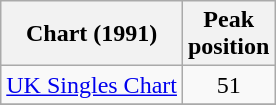<table class="wikitable">
<tr>
<th align="left">Chart (1991)</th>
<th align="center">Peak<br>position</th>
</tr>
<tr>
<td align="left"><a href='#'>UK Singles Chart</a></td>
<td align="center">51</td>
</tr>
<tr>
</tr>
</table>
